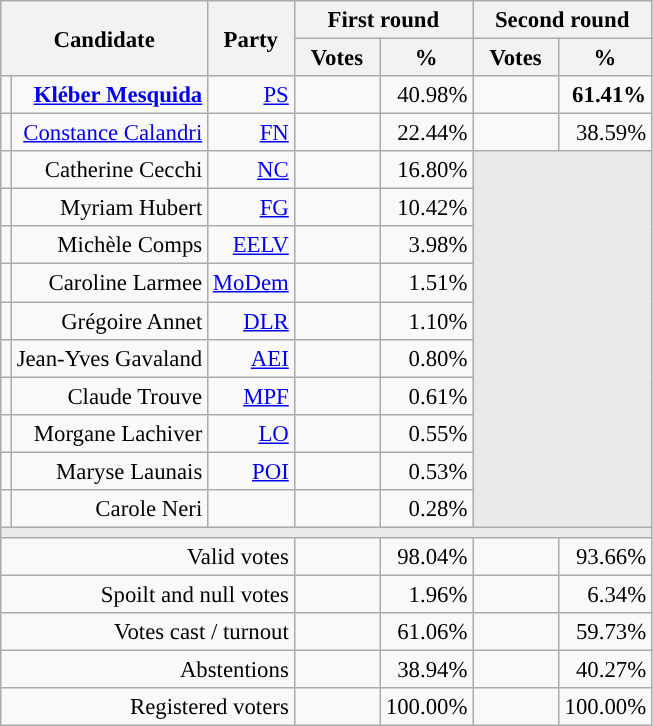<table class="wikitable" style="text-align:right;font-size:95%;">
<tr>
<th rowspan=2 colspan=2>Candidate</th>
<th rowspan=2 colspan=1>Party</th>
<th colspan=2>First round</th>
<th colspan=2>Second round</th>
</tr>
<tr>
<th style="width:50px;">Votes</th>
<th style="width:55px;">%</th>
<th style="width:50px;">Votes</th>
<th style="width:55px;">%</th>
</tr>
<tr>
<td style="color:inherit;background-color:"></td>
<td><strong><a href='#'>Kléber Mesquida</a></strong></td>
<td><a href='#'>PS</a></td>
<td></td>
<td>40.98%</td>
<td><strong></strong></td>
<td><strong>61.41%</strong></td>
</tr>
<tr>
<td style="color:inherit;background-color:"></td>
<td><a href='#'>Constance Calandri</a></td>
<td><a href='#'>FN</a></td>
<td></td>
<td>22.44%</td>
<td></td>
<td>38.59%</td>
</tr>
<tr>
<td style="color:inherit;background-color:"></td>
<td>Catherine Cecchi</td>
<td><a href='#'>NC</a></td>
<td></td>
<td>16.80%</td>
<td colspan=7 rowspan=10 style="background-color:#E9E9E9;"></td>
</tr>
<tr>
<td style="color:inherit;background-color:"></td>
<td>Myriam Hubert</td>
<td><a href='#'>FG</a></td>
<td></td>
<td>10.42%</td>
</tr>
<tr>
<td style="color:inherit;background-color:"></td>
<td>Michèle Comps</td>
<td><a href='#'>EELV</a></td>
<td></td>
<td>3.98%</td>
</tr>
<tr>
<td style="color:inherit;background-color:"></td>
<td>Caroline Larmee</td>
<td><a href='#'>MoDem</a></td>
<td></td>
<td>1.51%</td>
</tr>
<tr>
<td style="color:inherit;background-color:"></td>
<td>Grégoire Annet</td>
<td><a href='#'>DLR</a></td>
<td></td>
<td>1.10%</td>
</tr>
<tr>
<td style="color:inherit;background-color:"></td>
<td>Jean-Yves Gavaland</td>
<td><a href='#'>AEI</a></td>
<td></td>
<td>0.80%</td>
</tr>
<tr>
<td style="color:inherit;background-color:"></td>
<td>Claude Trouve</td>
<td><a href='#'>MPF</a></td>
<td></td>
<td>0.61%</td>
</tr>
<tr>
<td style="color:inherit;background-color:"></td>
<td>Morgane Lachiver</td>
<td><a href='#'>LO</a></td>
<td></td>
<td>0.55%</td>
</tr>
<tr>
<td style="color:inherit;background-color:"></td>
<td>Maryse Launais</td>
<td><a href='#'>POI</a></td>
<td></td>
<td>0.53%</td>
</tr>
<tr>
<td style="background-color:;"></td>
<td>Carole Neri</td>
<td></td>
<td></td>
<td>0.28%</td>
</tr>
<tr>
<td colspan=7 style="background-color:#E9E9E9;"></td>
</tr>
<tr>
<td colspan=3>Valid votes</td>
<td></td>
<td>98.04%</td>
<td></td>
<td>93.66%</td>
</tr>
<tr>
<td colspan=3>Spoilt and null votes</td>
<td></td>
<td>1.96%</td>
<td></td>
<td>6.34%</td>
</tr>
<tr>
<td colspan=3>Votes cast / turnout</td>
<td></td>
<td>61.06%</td>
<td></td>
<td>59.73%</td>
</tr>
<tr>
<td colspan=3>Abstentions</td>
<td></td>
<td>38.94%</td>
<td></td>
<td>40.27%</td>
</tr>
<tr>
<td colspan=3>Registered voters</td>
<td></td>
<td>100.00%</td>
<td></td>
<td>100.00%</td>
</tr>
</table>
